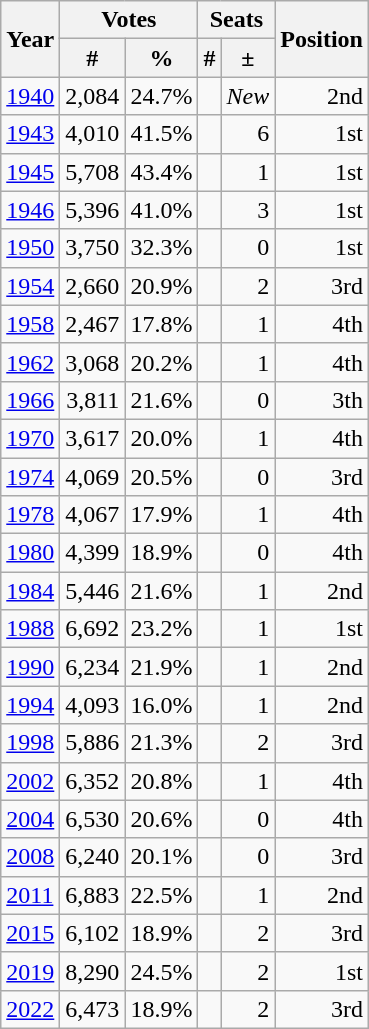<table class="wikitable" width="220px" style="text-align: right">
<tr>
<th rowspan="2" align="left">Year</th>
<th colspan="2">Votes</th>
<th colspan="2">Seats</th>
<th rowspan="2" align="left">Position</th>
</tr>
<tr>
<th>#</th>
<th>%</th>
<th>#</th>
<th>±</th>
</tr>
<tr>
<td align="left"><a href='#'>1940</a></td>
<td>2,084</td>
<td>24.7%</td>
<td></td>
<td><em>New</em></td>
<td> 2nd</td>
</tr>
<tr>
<td align="left"><a href='#'>1943</a></td>
<td>4,010</td>
<td>41.5%</td>
<td></td>
<td> 6</td>
<td> 1st</td>
</tr>
<tr>
<td align="left"><a href='#'>1945</a></td>
<td>5,708</td>
<td>43.4%</td>
<td></td>
<td> 1</td>
<td> 1st</td>
</tr>
<tr>
<td align="left"><a href='#'>1946</a></td>
<td>5,396</td>
<td>41.0%</td>
<td></td>
<td> 3</td>
<td> 1st</td>
</tr>
<tr>
<td align="left"><a href='#'>1950</a></td>
<td>3,750</td>
<td>32.3%</td>
<td></td>
<td> 0</td>
<td> 1st</td>
</tr>
<tr>
<td align="left"><a href='#'>1954</a></td>
<td>2,660</td>
<td>20.9%</td>
<td></td>
<td> 2</td>
<td> 3rd</td>
</tr>
<tr>
<td align="left"><a href='#'>1958</a></td>
<td>2,467</td>
<td>17.8%</td>
<td></td>
<td> 1</td>
<td> 4th</td>
</tr>
<tr>
<td align="left"><a href='#'>1962</a></td>
<td>3,068</td>
<td>20.2%</td>
<td></td>
<td> 1</td>
<td> 4th</td>
</tr>
<tr>
<td align="left"><a href='#'>1966</a></td>
<td>3,811</td>
<td>21.6%</td>
<td></td>
<td> 0</td>
<td> 3th</td>
</tr>
<tr>
<td align="left"><a href='#'>1970</a></td>
<td>3,617</td>
<td>20.0%</td>
<td></td>
<td> 1</td>
<td> 4th</td>
</tr>
<tr>
<td align="left"><a href='#'>1974</a></td>
<td>4,069</td>
<td>20.5%</td>
<td></td>
<td> 0</td>
<td> 3rd</td>
</tr>
<tr>
<td align="left"><a href='#'>1978</a></td>
<td>4,067</td>
<td>17.9%</td>
<td></td>
<td> 1</td>
<td> 4th</td>
</tr>
<tr>
<td align="left"><a href='#'>1980</a></td>
<td>4,399</td>
<td>18.9%</td>
<td></td>
<td> 0</td>
<td> 4th</td>
</tr>
<tr>
<td align="left"><a href='#'>1984</a></td>
<td>5,446</td>
<td>21.6%</td>
<td></td>
<td> 1</td>
<td> 2nd</td>
</tr>
<tr>
<td align="left"><a href='#'>1988</a></td>
<td>6,692</td>
<td>23.2%</td>
<td></td>
<td> 1</td>
<td> 1st</td>
</tr>
<tr>
<td align="left"><a href='#'>1990</a></td>
<td>6,234</td>
<td>21.9%</td>
<td></td>
<td> 1</td>
<td> 2nd</td>
</tr>
<tr>
<td align="left"><a href='#'>1994</a></td>
<td>4,093</td>
<td>16.0%</td>
<td></td>
<td> 1</td>
<td> 2nd</td>
</tr>
<tr>
<td align="left"><a href='#'>1998</a></td>
<td>5,886</td>
<td>21.3%</td>
<td></td>
<td> 2</td>
<td> 3rd</td>
</tr>
<tr>
<td align="left"><a href='#'>2002</a></td>
<td>6,352</td>
<td>20.8%</td>
<td></td>
<td> 1</td>
<td> 4th</td>
</tr>
<tr>
<td align="left"><a href='#'>2004</a></td>
<td>6,530</td>
<td>20.6%</td>
<td></td>
<td> 0</td>
<td> 4th</td>
</tr>
<tr>
<td align="left"><a href='#'>2008</a></td>
<td>6,240</td>
<td>20.1%</td>
<td></td>
<td> 0</td>
<td> 3rd</td>
</tr>
<tr>
<td align="left"><a href='#'>2011</a></td>
<td>6,883</td>
<td>22.5%</td>
<td></td>
<td> 1</td>
<td> 2nd</td>
</tr>
<tr>
<td align="left"><a href='#'>2015</a></td>
<td>6,102</td>
<td>18.9%</td>
<td></td>
<td> 2</td>
<td> 3rd</td>
</tr>
<tr>
<td align="left"><a href='#'>2019</a></td>
<td>8,290</td>
<td>24.5%</td>
<td></td>
<td> 2</td>
<td> 1st</td>
</tr>
<tr>
<td align="left"><a href='#'>2022</a></td>
<td>6,473</td>
<td>18.9%</td>
<td></td>
<td> 2</td>
<td> 3rd</td>
</tr>
</table>
